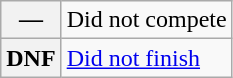<table class="wikitable">
<tr>
<th scope="row">—</th>
<td>Did not compete</td>
</tr>
<tr>
<th scope="row">DNF</th>
<td><a href='#'>Did not finish</a></td>
</tr>
</table>
